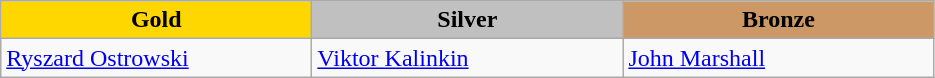<table class="wikitable" style="text-align:left">
<tr align="center">
<td width=200 bgcolor=gold><strong>Gold</strong></td>
<td width=200 bgcolor=silver><strong>Silver</strong></td>
<td width=200 bgcolor=CC9966><strong>Bronze</strong></td>
</tr>
<tr>
<td><a href='#'>Ryszard Ostrowski</a><br><em></em></td>
<td><a href='#'>Viktor Kalinkin</a><br><em></em></td>
<td><a href='#'>John Marshall</a><br><em></em></td>
</tr>
</table>
